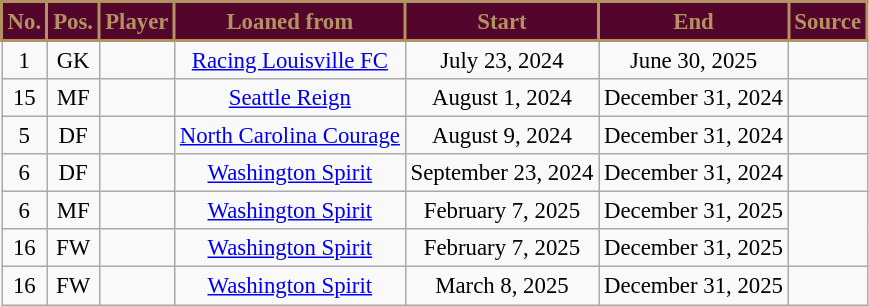<table class="wikitable sortable" style="text-align:center; font-size:95%;">
<tr>
<th style="background:#54052B; color:#B39262; border:2px solid #B39262;">No.</th>
<th style="background:#54052B; color:#B39262; border:2px solid #B39262;">Pos.</th>
<th style="background:#54052B; color:#B39262; border:2px solid #B39262;">Player</th>
<th style="background:#54052B; color:#B39262; border:2px solid #B39262;">Loaned from</th>
<th style="background:#54052B; color:#B39262; border:2px solid #B39262;">Start</th>
<th style="background:#54052B; color:#B39262; border:2px solid #B39262;">End</th>
<th style="background:#54052B; color:#B39262; border:2px solid #B39262;">Source</th>
</tr>
<tr>
<td>1</td>
<td>GK</td>
<td></td>
<td> <a href='#'>Racing Louisville FC</a></td>
<td>July 23, 2024</td>
<td>June 30, 2025</td>
<td align=center></td>
</tr>
<tr>
<td>15</td>
<td>MF</td>
<td></td>
<td> <a href='#'>Seattle Reign</a></td>
<td>August 1, 2024</td>
<td>December 31, 2024</td>
<td align=center></td>
</tr>
<tr>
<td>5</td>
<td>DF</td>
<td></td>
<td> <a href='#'>North Carolina Courage</a></td>
<td>August 9, 2024</td>
<td>December 31, 2024</td>
<td align=center></td>
</tr>
<tr>
<td>6</td>
<td>DF</td>
<td></td>
<td> <a href='#'>Washington Spirit</a></td>
<td>September 23, 2024</td>
<td>December 31, 2024</td>
<td></td>
</tr>
<tr>
<td>6</td>
<td>MF</td>
<td></td>
<td> <a href='#'>Washington Spirit</a></td>
<td>February 7, 2025</td>
<td>December 31, 2025</td>
<td rowspan="2"></td>
</tr>
<tr>
<td>16</td>
<td>FW</td>
<td></td>
<td> <a href='#'>Washington Spirit</a></td>
<td>February 7, 2025</td>
<td>December 31, 2025</td>
</tr>
<tr>
<td>16</td>
<td>FW</td>
<td></td>
<td> <a href='#'>Washington Spirit</a></td>
<td>March 8, 2025</td>
<td>December 31, 2025</td>
<td align=center></td>
</tr>
</table>
